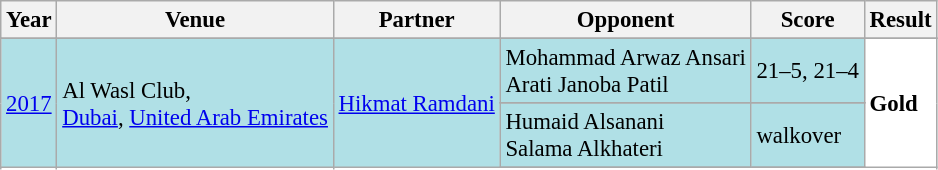<table class="sortable wikitable" style="font-size: 95%;">
<tr>
<th>Year</th>
<th>Venue</th>
<th>Partner</th>
<th>Opponent</th>
<th>Score</th>
<th>Result</th>
</tr>
<tr>
</tr>
<tr style="background:#B0E0E6">
<td align="center" rowspan="4"><a href='#'>2017</a></td>
<td align="left" rowspan="4">Al Wasl Club,<br><a href='#'>Dubai</a>, <a href='#'>United Arab Emirates</a></td>
<td align="left" rowspan="4"> <a href='#'>Hikmat Ramdani</a></td>
<td align="left"> Mohammad Arwaz Ansari <br>  Arati Janoba Patil</td>
<td align="left">21–5, 21–4</td>
<td style="text-align:left; background:white" rowspan="4"> <strong>Gold</strong></td>
</tr>
<tr>
</tr>
<tr style="background:#B0E0E6">
<td align="left"> Humaid Alsanani <br>  Salama Alkhateri</td>
<td align="left">walkover</td>
</tr>
<tr>
</tr>
</table>
